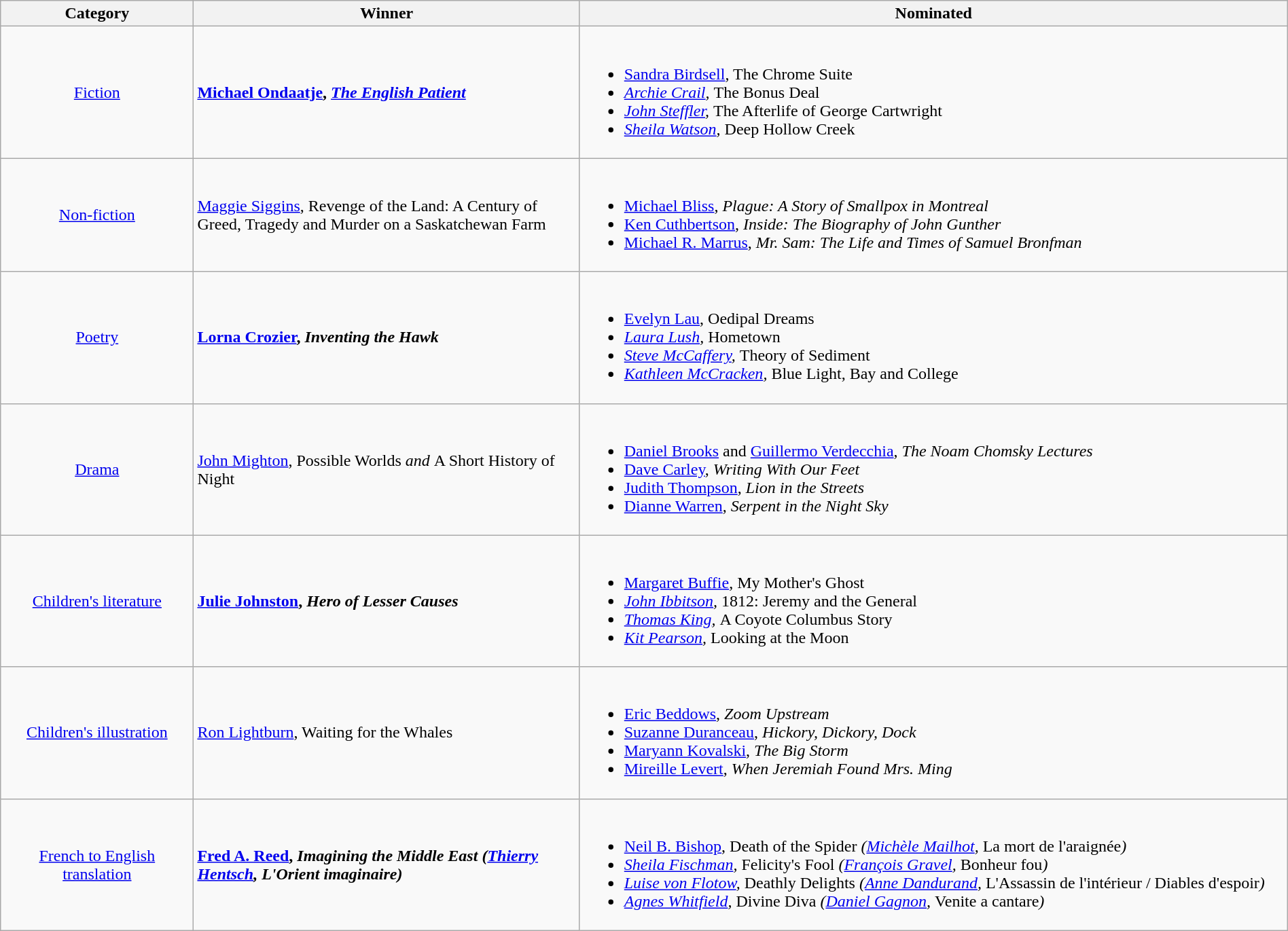<table class="wikitable" width="100%">
<tr>
<th width=15%>Category</th>
<th width=30%>Winner</th>
<th width=55%>Nominated</th>
</tr>
<tr>
<td align="center"><a href='#'>Fiction</a></td>
<td> <strong><a href='#'>Michael Ondaatje</a>, <em><a href='#'>The English Patient</a><strong><em></td>
<td><br><ul><li><a href='#'>Sandra Birdsell</a>, </em>The Chrome Suite<em></li><li><a href='#'>Archie Crail</a>, </em>The Bonus Deal<em></li><li><a href='#'>John Steffler</a>, </em>The Afterlife of George Cartwright<em></li><li><a href='#'>Sheila Watson</a>, </em>Deep Hollow Creek<em></li></ul></td>
</tr>
<tr>
<td align="center"><a href='#'>Non-fiction</a></td>
<td> </strong><a href='#'>Maggie Siggins</a>, </em>Revenge of the Land: A Century of Greed, Tragedy and Murder on a Saskatchewan Farm</em></strong></td>
<td><br><ul><li><a href='#'>Michael Bliss</a>, <em>Plague: A Story of Smallpox in Montreal</em></li><li><a href='#'>Ken Cuthbertson</a>, <em>Inside: The Biography of John Gunther</em></li><li><a href='#'>Michael R. Marrus</a>, <em>Mr. Sam: The Life and Times of Samuel Bronfman</em></li></ul></td>
</tr>
<tr>
<td align="center"><a href='#'>Poetry</a></td>
<td> <strong><a href='#'>Lorna Crozier</a>, <em>Inventing the Hawk<strong><em></td>
<td><br><ul><li><a href='#'>Evelyn Lau</a>, </em>Oedipal Dreams<em></li><li><a href='#'>Laura Lush</a>, </em>Hometown<em></li><li><a href='#'>Steve McCaffery</a>, </em>Theory of Sediment<em></li><li><a href='#'>Kathleen McCracken</a>, </em>Blue Light, Bay and College<em></li></ul></td>
</tr>
<tr>
<td align="center"><a href='#'>Drama</a></td>
<td> </strong><a href='#'>John Mighton</a>, </em>Possible Worlds<em> and </em>A Short History of Night</em></strong></td>
<td><br><ul><li><a href='#'>Daniel Brooks</a> and <a href='#'>Guillermo Verdecchia</a>, <em>The Noam Chomsky Lectures</em></li><li><a href='#'>Dave Carley</a>, <em>Writing With Our Feet</em></li><li><a href='#'>Judith Thompson</a>, <em>Lion in the Streets</em></li><li><a href='#'>Dianne Warren</a>, <em>Serpent in the Night Sky</em></li></ul></td>
</tr>
<tr>
<td align="center"><a href='#'>Children's literature</a></td>
<td> <strong><a href='#'>Julie Johnston</a>, <em>Hero of Lesser Causes<strong><em></td>
<td><br><ul><li><a href='#'>Margaret Buffie</a>, </em>My Mother's Ghost<em></li><li><a href='#'>John Ibbitson</a>, </em>1812: Jeremy and the General<em></li><li><a href='#'>Thomas King</a>, </em>A Coyote Columbus Story<em></li><li><a href='#'>Kit Pearson</a>, </em>Looking at the Moon<em></li></ul></td>
</tr>
<tr>
<td align="center"><a href='#'>Children's illustration</a></td>
<td> </strong><a href='#'>Ron Lightburn</a>, </em>Waiting for the Whales</em></strong></td>
<td><br><ul><li><a href='#'>Eric Beddows</a>, <em>Zoom Upstream</em></li><li><a href='#'>Suzanne Duranceau</a>, <em>Hickory, Dickory, Dock</em></li><li><a href='#'>Maryann Kovalski</a>, <em>The Big Storm</em></li><li><a href='#'>Mireille Levert</a>, <em>When Jeremiah Found Mrs. Ming</em></li></ul></td>
</tr>
<tr>
<td align="center"><a href='#'>French to English translation</a></td>
<td> <strong><a href='#'>Fred A. Reed</a>, <em>Imagining the Middle East<strong><em> (<a href='#'>Thierry Hentsch</a>, </em>L'Orient imaginaire<em>)</td>
<td><br><ul><li><a href='#'>Neil B. Bishop</a>, </em>Death of the Spider<em> (<a href='#'>Michèle Mailhot</a>, </em>La mort de l'araignée<em>)</li><li><a href='#'>Sheila Fischman</a>, </em>Felicity's Fool<em> (<a href='#'>François Gravel</a>, </em>Bonheur fou<em>)</li><li><a href='#'>Luise von Flotow</a>, </em>Deathly Delights<em> (<a href='#'>Anne Dandurand</a>, </em>L'Assassin de l'intérieur / Diables d'espoir<em>)</li><li><a href='#'>Agnes Whitfield</a>, </em>Divine Diva<em> (<a href='#'>Daniel Gagnon</a>, </em>Venite a cantare<em>)</li></ul></td>
</tr>
</table>
